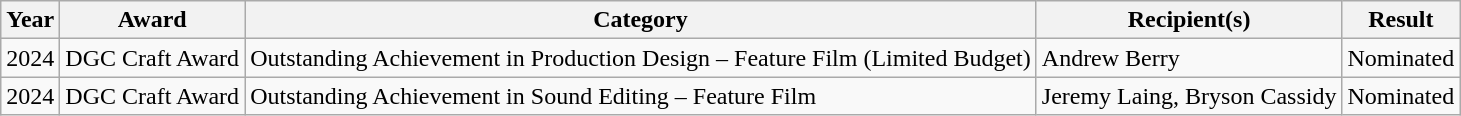<table class="wikitable sortable">
<tr>
<th>Year</th>
<th>Award</th>
<th>Category</th>
<th>Recipient(s)</th>
<th>Result</th>
</tr>
<tr>
<td>2024</td>
<td>DGC Craft Award</td>
<td>Outstanding Achievement in Production Design – Feature Film (Limited Budget)</td>
<td>Andrew Berry</td>
<td>Nominated</td>
</tr>
<tr>
<td>2024</td>
<td>DGC Craft Award</td>
<td>Outstanding Achievement in Sound Editing – Feature Film</td>
<td>Jeremy Laing, Bryson Cassidy</td>
<td>Nominated</td>
</tr>
</table>
